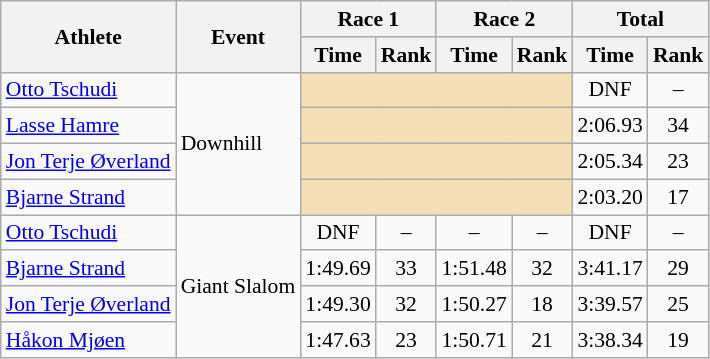<table class="wikitable" style="font-size:90%">
<tr>
<th rowspan="2">Athlete</th>
<th rowspan="2">Event</th>
<th colspan="2">Race 1</th>
<th colspan="2">Race 2</th>
<th colspan="2">Total</th>
</tr>
<tr>
<th>Time</th>
<th>Rank</th>
<th>Time</th>
<th>Rank</th>
<th>Time</th>
<th>Rank</th>
</tr>
<tr>
<td><a href='#'>Otto Tschudi</a></td>
<td rowspan="4">Downhill</td>
<td colspan="4" bgcolor="wheat"></td>
<td align="center">DNF</td>
<td align="center">–</td>
</tr>
<tr>
<td><a href='#'>Lasse Hamre</a></td>
<td colspan="4" bgcolor="wheat"></td>
<td align="center">2:06.93</td>
<td align="center">34</td>
</tr>
<tr>
<td><a href='#'>Jon Terje Øverland</a></td>
<td colspan="4" bgcolor="wheat"></td>
<td align="center">2:05.34</td>
<td align="center">23</td>
</tr>
<tr>
<td><a href='#'>Bjarne Strand</a></td>
<td colspan="4" bgcolor="wheat"></td>
<td align="center">2:03.20</td>
<td align="center">17</td>
</tr>
<tr>
<td><a href='#'>Otto Tschudi</a></td>
<td rowspan="4">Giant Slalom</td>
<td align="center">DNF</td>
<td align="center">–</td>
<td align="center">–</td>
<td align="center">–</td>
<td align="center">DNF</td>
<td align="center">–</td>
</tr>
<tr>
<td><a href='#'>Bjarne Strand</a></td>
<td align="center">1:49.69</td>
<td align="center">33</td>
<td align="center">1:51.48</td>
<td align="center">32</td>
<td align="center">3:41.17</td>
<td align="center">29</td>
</tr>
<tr>
<td><a href='#'>Jon Terje Øverland</a></td>
<td align="center">1:49.30</td>
<td align="center">32</td>
<td align="center">1:50.27</td>
<td align="center">18</td>
<td align="center">3:39.57</td>
<td align="center">25</td>
</tr>
<tr>
<td><a href='#'>Håkon Mjøen</a></td>
<td align="center">1:47.63</td>
<td align="center">23</td>
<td align="center">1:50.71</td>
<td align="center">21</td>
<td align="center">3:38.34</td>
<td align="center">19</td>
</tr>
</table>
